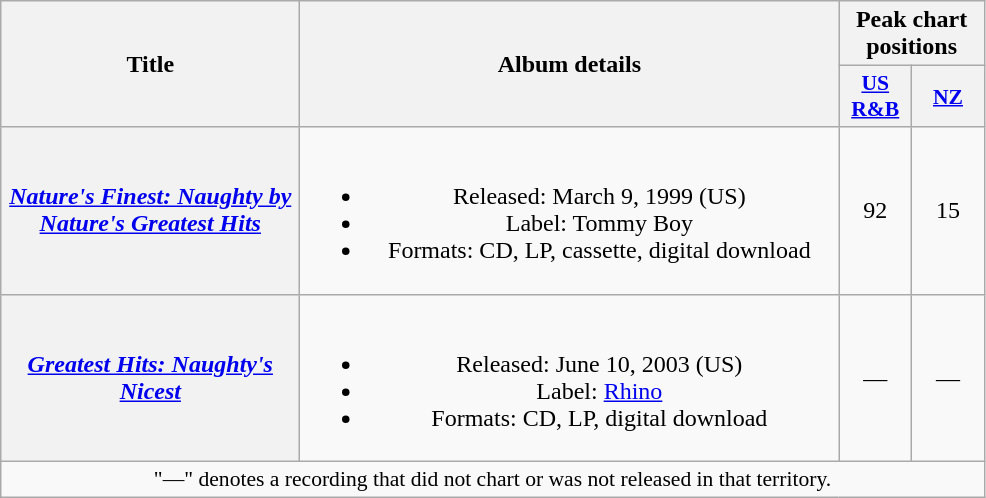<table class="wikitable plainrowheaders" style="text-align:center;" border="1">
<tr>
<th scope="col" rowspan="2" style="width:12em;">Title</th>
<th scope="col" rowspan="2" style="width:22em;">Album details</th>
<th scope="col" colspan="2">Peak chart positions</th>
</tr>
<tr>
<th scope="col" style="width:2.9em;font-size:90%;"><a href='#'>US<br>R&B</a><br></th>
<th scope="col" style="width:2.9em;font-size:90%;"><a href='#'>NZ</a><br></th>
</tr>
<tr>
<th scope="row"><em><a href='#'>Nature's Finest: Naughty by Nature's Greatest Hits</a></em></th>
<td><br><ul><li>Released: March 9, 1999 <span>(US)</span></li><li>Label: Tommy Boy</li><li>Formats: CD, LP, cassette, digital download</li></ul></td>
<td>92</td>
<td>15</td>
</tr>
<tr>
<th scope="row"><em><a href='#'>Greatest Hits: Naughty's Nicest</a></em></th>
<td><br><ul><li>Released: June 10, 2003 <span>(US)</span></li><li>Label: <a href='#'>Rhino</a></li><li>Formats: CD, LP, digital download</li></ul></td>
<td>—</td>
<td>—</td>
</tr>
<tr>
<td colspan="14" style="font-size:90%">"—" denotes a recording that did not chart or was not released in that territory.</td>
</tr>
</table>
